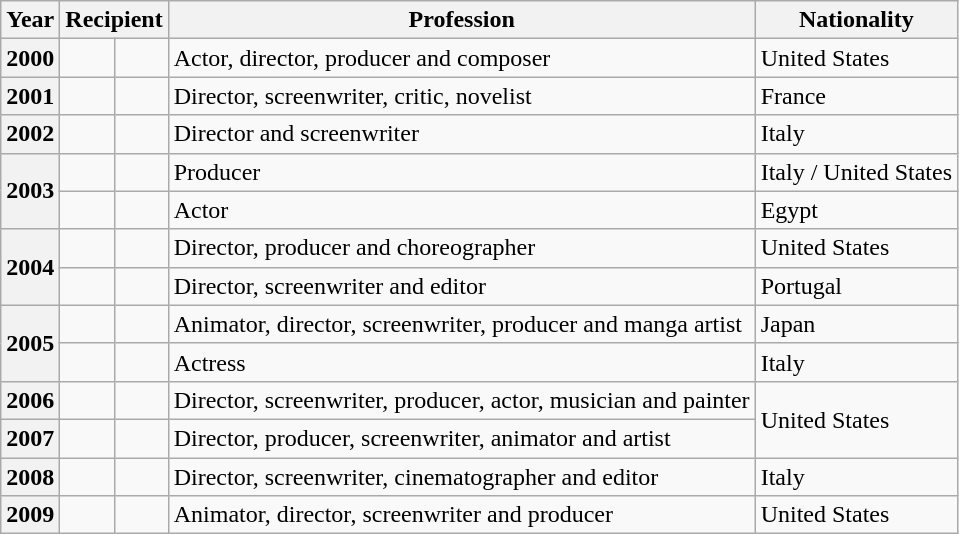<table class="wikitable sortable">
<tr>
<th>Year</th>
<th colspan="2">Recipient</th>
<th class=unsortable>Profession</th>
<th>Nationality</th>
</tr>
<tr>
<th style="text-align:center;">2000 <br></th>
<td></td>
<td></td>
<td>Actor, director, producer and composer</td>
<td>United States</td>
</tr>
<tr>
<th style="text-align:center;">2001 <br></th>
<td></td>
<td></td>
<td>Director, screenwriter, critic, novelist</td>
<td>France</td>
</tr>
<tr>
<th style="text-align:center;">2002 <br></th>
<td></td>
<td></td>
<td>Director and screenwriter</td>
<td>Italy</td>
</tr>
<tr>
<th rowspan="2" style="text-align:center;">2003 <br></th>
<td></td>
<td></td>
<td>Producer</td>
<td>Italy / United States</td>
</tr>
<tr>
<td></td>
<td></td>
<td>Actor</td>
<td>Egypt</td>
</tr>
<tr>
<th rowspan="2" style="text-align:center;">2004 <br></th>
<td></td>
<td></td>
<td>Director, producer and choreographer</td>
<td>United States</td>
</tr>
<tr>
<td></td>
<td></td>
<td>Director, screenwriter and editor</td>
<td>Portugal</td>
</tr>
<tr>
<th rowspan="2" style="text-align:center;">2005 <br></th>
<td></td>
<td></td>
<td>Animator, director, screenwriter, producer and manga artist</td>
<td>Japan</td>
</tr>
<tr>
<td></td>
<td></td>
<td>Actress</td>
<td>Italy</td>
</tr>
<tr>
<th style="text-align:center;">2006 <br></th>
<td></td>
<td></td>
<td>Director, screenwriter, producer, actor, musician and painter</td>
<td rowspan="2">United States</td>
</tr>
<tr>
<th style="text-align:center;">2007 <br></th>
<td></td>
<td></td>
<td>Director, producer, screenwriter, animator and artist</td>
</tr>
<tr>
<th style="text-align:center;">2008 <br></th>
<td></td>
<td></td>
<td>Director, screenwriter, cinematographer and editor</td>
<td>Italy</td>
</tr>
<tr>
<th style="text-align:center;">2009 <br></th>
<td></td>
<td></td>
<td>Animator, director, screenwriter and producer</td>
<td>United States</td>
</tr>
</table>
